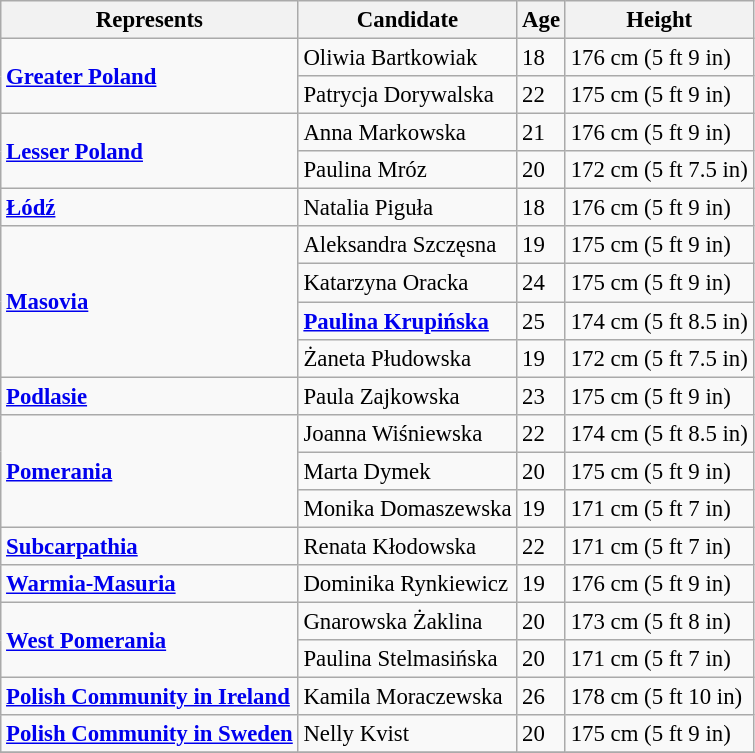<table class="wikitable sortable" style="font-size: 95%;">
<tr>
<th>Represents</th>
<th>Candidate</th>
<th>Age</th>
<th>Height</th>
</tr>
<tr>
<td rowspan="2"> <strong><a href='#'>Greater Poland</a></strong></td>
<td>Oliwia Bartkowiak</td>
<td>18</td>
<td>176 cm (5 ft 9 in)</td>
</tr>
<tr>
<td>Patrycja Dorywalska</td>
<td>22</td>
<td>175 cm (5 ft 9 in)</td>
</tr>
<tr>
<td rowspan="2"> <strong><a href='#'>Lesser Poland</a></strong></td>
<td>Anna Markowska</td>
<td>21</td>
<td>176 cm (5 ft 9 in)</td>
</tr>
<tr>
<td>Paulina Mróz</td>
<td>20</td>
<td>172 cm (5 ft 7.5 in)</td>
</tr>
<tr>
<td> <strong><a href='#'>Łódź</a></strong></td>
<td>Natalia Piguła</td>
<td>18</td>
<td>176 cm (5 ft 9 in)</td>
</tr>
<tr>
<td rowspan="4"> <strong><a href='#'>Masovia</a></strong></td>
<td>Aleksandra Szczęsna</td>
<td>19</td>
<td>175 cm (5 ft 9 in)</td>
</tr>
<tr>
<td>Katarzyna Oracka</td>
<td>24</td>
<td>175 cm (5 ft 9 in)</td>
</tr>
<tr>
<td><strong><a href='#'>Paulina Krupińska</a></strong></td>
<td>25</td>
<td>174 cm (5 ft 8.5 in)</td>
</tr>
<tr>
<td>Żaneta Płudowska</td>
<td>19</td>
<td>172 cm (5 ft 7.5 in)</td>
</tr>
<tr>
<td> <strong><a href='#'>Podlasie</a></strong></td>
<td>Paula Zajkowska</td>
<td>23</td>
<td>175 cm (5 ft 9 in)</td>
</tr>
<tr>
<td rowspan="3"> <strong><a href='#'>Pomerania</a></strong></td>
<td>Joanna Wiśniewska</td>
<td>22</td>
<td>174 cm (5 ft 8.5 in)</td>
</tr>
<tr>
<td>Marta Dymek</td>
<td>20</td>
<td>175 cm (5 ft 9 in)</td>
</tr>
<tr>
<td>Monika Domaszewska</td>
<td>19</td>
<td>171 cm (5 ft 7 in)</td>
</tr>
<tr>
<td> <strong><a href='#'>Subcarpathia</a></strong></td>
<td>Renata Kłodowska</td>
<td>22</td>
<td>171 cm  (5 ft 7 in)</td>
</tr>
<tr>
<td> <strong><a href='#'>Warmia-Masuria</a></strong></td>
<td>Dominika Rynkiewicz</td>
<td>19</td>
<td>176 cm (5 ft 9 in)</td>
</tr>
<tr>
<td rowspan="2"> <strong><a href='#'>West Pomerania</a></strong></td>
<td>Gnarowska Żaklina</td>
<td>20</td>
<td>173 cm (5 ft 8 in)</td>
</tr>
<tr>
<td>Paulina Stelmasińska</td>
<td>20</td>
<td>171 cm (5 ft 7 in)</td>
</tr>
<tr>
<td> <strong><a href='#'>Polish Community in Ireland</a></strong></td>
<td>Kamila Moraczewska</td>
<td>26</td>
<td>178 cm (5 ft 10 in)</td>
</tr>
<tr>
<td> <strong><a href='#'>Polish Community in Sweden</a></strong></td>
<td>Nelly Kvist</td>
<td>20</td>
<td>175 cm (5 ft 9 in)</td>
</tr>
<tr>
</tr>
</table>
